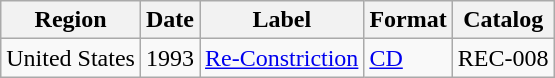<table class="wikitable">
<tr>
<th>Region</th>
<th>Date</th>
<th>Label</th>
<th>Format</th>
<th>Catalog</th>
</tr>
<tr>
<td>United States</td>
<td>1993</td>
<td><a href='#'>Re-Constriction</a></td>
<td><a href='#'>CD</a></td>
<td>REC-008</td>
</tr>
</table>
